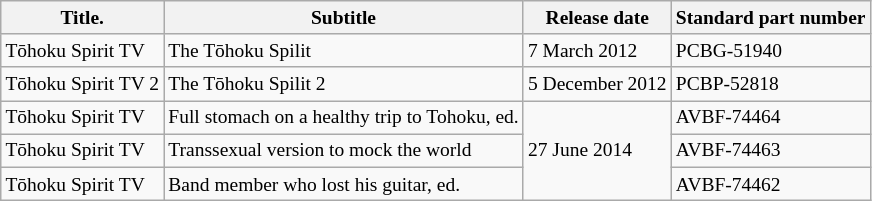<table class="wikitable" style="text-align:left;font-size:small;">
<tr>
<th>Title.</th>
<th>Subtitle</th>
<th>Release date</th>
<th>Standard part number</th>
</tr>
<tr>
<td>Tōhoku Spirit TV</td>
<td>The Tōhoku Spilit</td>
<td>7 March 2012</td>
<td>PCBG-51940</td>
</tr>
<tr>
<td>Tōhoku Spirit TV 2</td>
<td>The Tōhoku Spilit 2</td>
<td>5 December 2012</td>
<td>PCBP-52818</td>
</tr>
<tr>
<td>Tōhoku Spirit TV</td>
<td style="white-space:nowrap">Full stomach on a healthy trip to Tohoku, ed.</td>
<td rowspan="3">27 June 2014</td>
<td>AVBF-74464</td>
</tr>
<tr>
<td>Tōhoku Spirit TV</td>
<td>Transsexual version to mock the world</td>
<td>AVBF-74463</td>
</tr>
<tr>
<td>Tōhoku Spirit TV</td>
<td>Band member who lost his guitar, ed.</td>
<td>AVBF-74462</td>
</tr>
</table>
